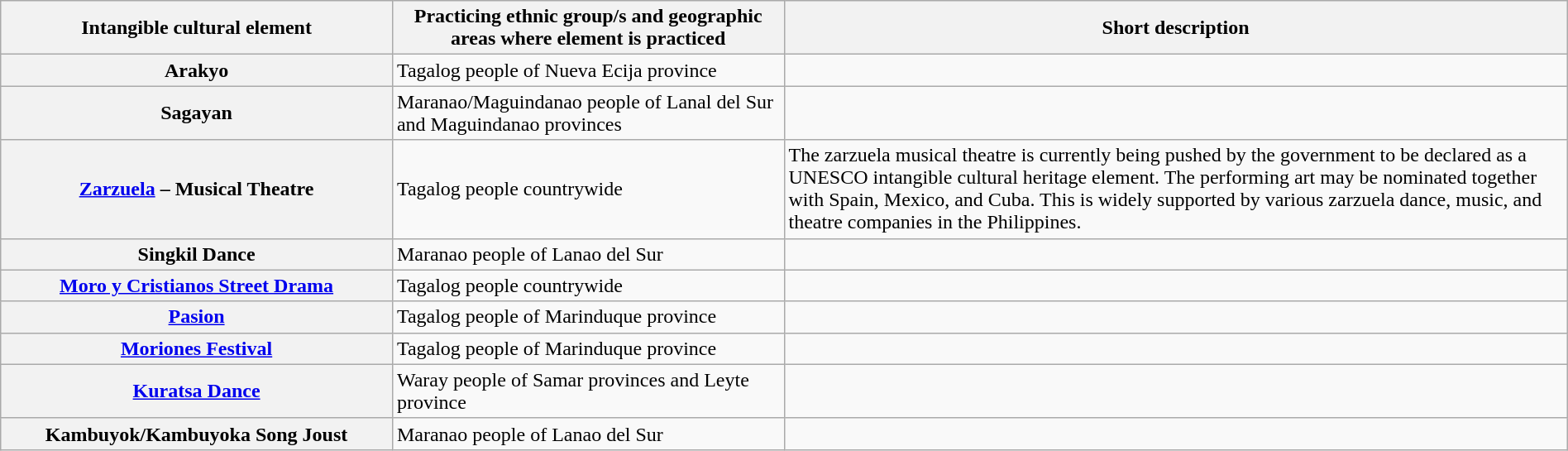<table class="wikitable sortable plainrowheaders" style="width:100%;">
<tr>
<th scope="col" style="width:25%;">Intangible cultural element</th>
<th scope="col" style="width:25%;">Practicing ethnic group/s and geographic areas where element is practiced</th>
<th scope="col" style="width:50%;">Short description</th>
</tr>
<tr>
<th scope="row">Arakyo</th>
<td>Tagalog people of Nueva Ecija province</td>
<td></td>
</tr>
<tr>
<th scope="row">Sagayan</th>
<td>Maranao/Maguindanao people of Lanal del Sur and Maguindanao provinces</td>
<td></td>
</tr>
<tr>
<th scope="row"><a href='#'>Zarzuela</a> – Musical Theatre</th>
<td>Tagalog people countrywide</td>
<td>The zarzuela musical theatre is currently being pushed by the government to be declared as a UNESCO intangible cultural heritage element. The performing art may be nominated together with Spain, Mexico, and Cuba. This is widely supported by various zarzuela dance, music, and theatre companies in the Philippines.</td>
</tr>
<tr>
<th scope="row">Singkil Dance</th>
<td>Maranao people of Lanao del Sur</td>
<td></td>
</tr>
<tr>
<th scope="row"><a href='#'>Moro y Cristianos Street Drama</a></th>
<td>Tagalog people countrywide</td>
<td></td>
</tr>
<tr>
<th scope="row"><a href='#'>Pasion</a></th>
<td>Tagalog people of Marinduque province</td>
<td></td>
</tr>
<tr>
<th scope="row"><a href='#'>Moriones Festival</a></th>
<td>Tagalog people of Marinduque province</td>
<td></td>
</tr>
<tr>
<th scope="row"><a href='#'>Kuratsa Dance</a></th>
<td>Waray people of Samar provinces and Leyte province</td>
<td></td>
</tr>
<tr>
<th scope="row">Kambuyok/Kambuyoka Song Joust</th>
<td>Maranao people of Lanao del Sur</td>
<td></td>
</tr>
</table>
